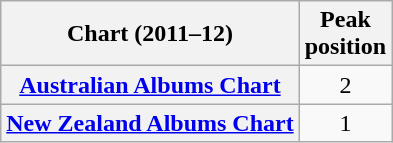<table class="wikitable sortable plainrowheaders">
<tr>
<th scope="col">Chart (2011–12)</th>
<th scope="col">Peak<br>position</th>
</tr>
<tr>
<th scope="row"><a href='#'>Australian Albums Chart</a></th>
<td style="text-align:center;">2</td>
</tr>
<tr>
<th scope="row"><a href='#'>New Zealand Albums Chart</a></th>
<td style="text-align:center;">1</td>
</tr>
</table>
